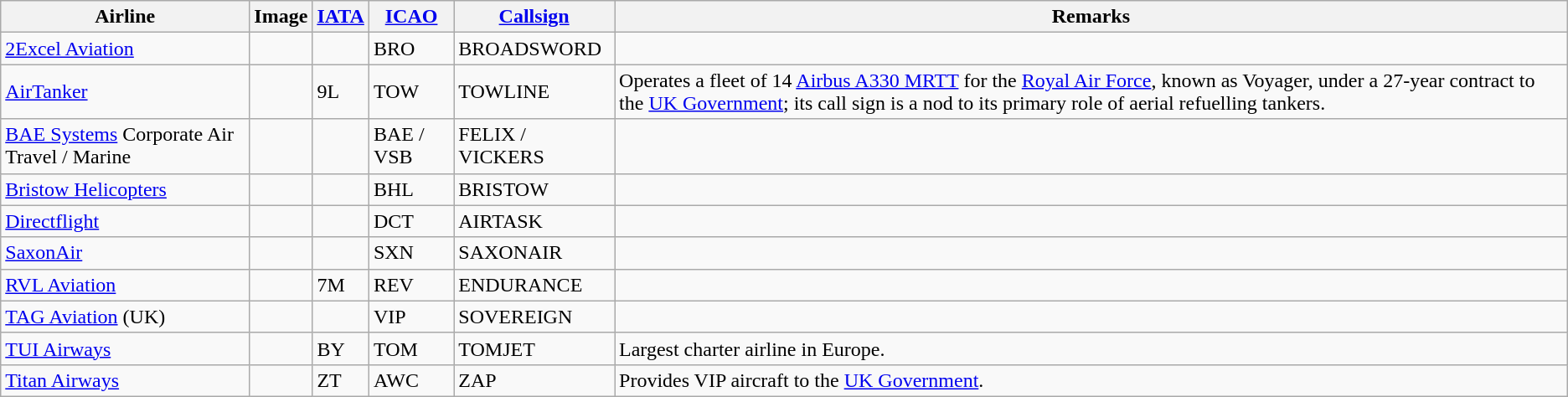<table class="wikitable sortable sticky-header sort-under">
<tr>
<th>Airline</th>
<th>Image</th>
<th><a href='#'>IATA</a></th>
<th><a href='#'>ICAO</a></th>
<th><a href='#'>Callsign</a></th>
<th>Remarks</th>
</tr>
<tr>
<td><a href='#'>2Excel Aviation</a></td>
<td></td>
<td></td>
<td>BRO</td>
<td>BROADSWORD</td>
<td></td>
</tr>
<tr>
<td><a href='#'>AirTanker</a><br></td>
<td></td>
<td>9L</td>
<td>TOW</td>
<td>TOWLINE</td>
<td>Operates a fleet of 14 <a href='#'>Airbus A330 MRTT</a> for the <a href='#'>Royal Air Force</a>, known as Voyager, under a 27-year contract to the <a href='#'>UK Government</a>; its call sign is a nod to its primary role of aerial refuelling tankers.</td>
</tr>
<tr>
<td><a href='#'>BAE Systems</a> Corporate Air Travel / Marine </td>
<td></td>
<td></td>
<td>BAE / VSB</td>
<td>FELIX / VICKERS</td>
<td></td>
</tr>
<tr>
<td><a href='#'>Bristow Helicopters</a><br></td>
<td></td>
<td></td>
<td>BHL</td>
<td>BRISTOW</td>
<td></td>
</tr>
<tr>
<td><a href='#'>Directflight</a></td>
<td></td>
<td></td>
<td>DCT</td>
<td>AIRTASK</td>
<td></td>
</tr>
<tr>
<td><a href='#'>SaxonAir</a></td>
<td></td>
<td></td>
<td>SXN</td>
<td>SAXONAIR</td>
<td></td>
</tr>
<tr>
<td><a href='#'>RVL Aviation</a></td>
<td></td>
<td>7M</td>
<td>REV</td>
<td>ENDURANCE</td>
<td></td>
</tr>
<tr>
<td><a href='#'>TAG Aviation</a> (UK)</td>
<td></td>
<td></td>
<td>VIP</td>
<td>SOVEREIGN</td>
<td></td>
</tr>
<tr>
<td><a href='#'>TUI Airways</a><br></td>
<td></td>
<td>BY</td>
<td>TOM</td>
<td>TOMJET</td>
<td>Largest charter airline in Europe.</td>
</tr>
<tr>
<td><a href='#'>Titan Airways</a><br></td>
<td></td>
<td>ZT</td>
<td>AWC</td>
<td>ZAP</td>
<td>Provides VIP aircraft to the <a href='#'>UK Government</a>.</td>
</tr>
</table>
